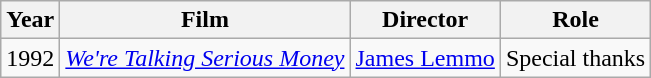<table class="wikitable">
<tr>
<th>Year</th>
<th>Film</th>
<th>Director</th>
<th>Role</th>
</tr>
<tr>
<td>1992</td>
<td><em><a href='#'>We're Talking Serious Money</a></em></td>
<td><a href='#'>James Lemmo</a></td>
<td>Special thanks</td>
</tr>
</table>
